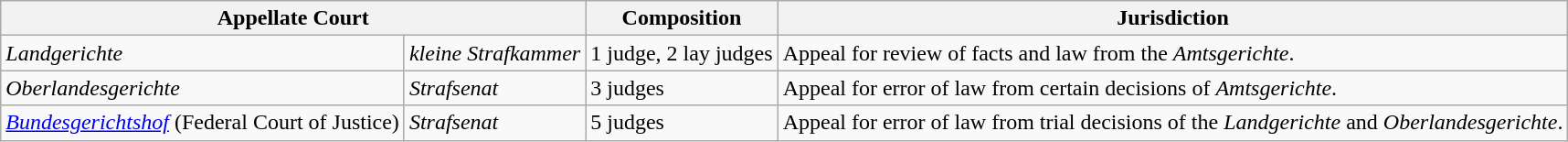<table class="wikitable">
<tr>
<th colspan="2">Appellate Court</th>
<th>Composition</th>
<th>Jurisdiction</th>
</tr>
<tr>
<td rowspan="1"><em>Landgerichte</em></td>
<td><em>kleine Strafkammer</em></td>
<td>1 judge, 2 lay judges</td>
<td>Appeal for review of facts and law from the <em>Amtsgerichte</em>.</td>
</tr>
<tr>
<td><em>Oberlandesgerichte</em></td>
<td><em>Strafsenat</em></td>
<td>3 judges</td>
<td>Appeal for error of law from certain decisions of <em>Amtsgerichte</em>.</td>
</tr>
<tr>
<td><em><a href='#'>Bundesgerichtshof</a></em> (Federal Court of Justice)</td>
<td><em>Strafsenat</em></td>
<td>5 judges</td>
<td>Appeal for error of law from trial decisions of the <em>Landgerichte</em> and <em>Oberlandesgerichte</em>.</td>
</tr>
</table>
